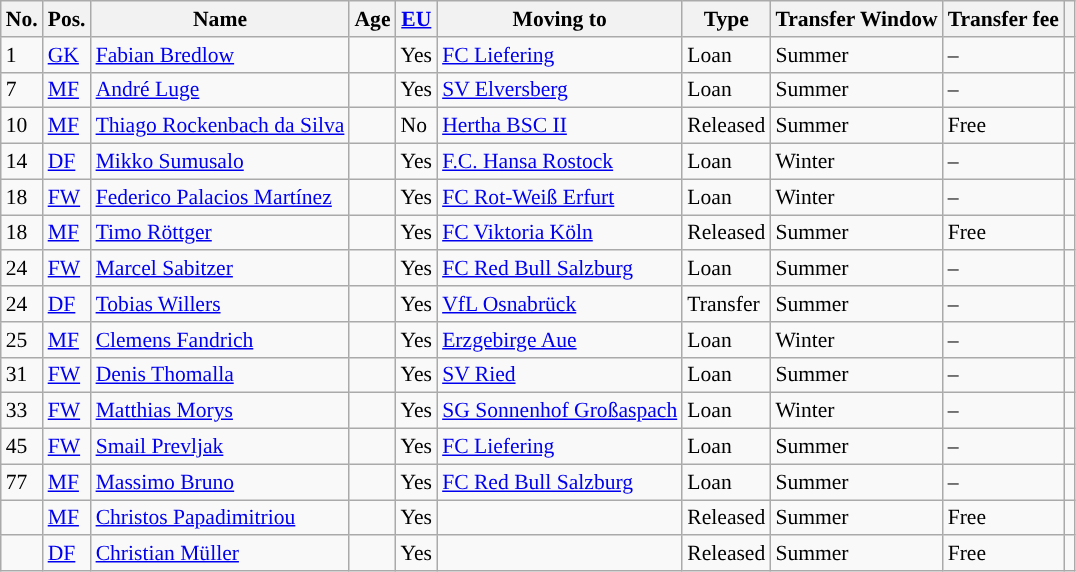<table class="wikitable" Style="font-size:90%">
<tr>
<th>No.</th>
<th>Pos.</th>
<th>Name</th>
<th>Age</th>
<th><a href='#'>EU</a></th>
<th>Moving to</th>
<th>Type</th>
<th>Transfer Window</th>
<th>Transfer fee</th>
<th></th>
</tr>
<tr>
<td>1</td>
<td><a href='#'>GK</a></td>
<td> <a href='#'>Fabian Bredlow</a></td>
<td></td>
<td>Yes</td>
<td><a href='#'>FC Liefering</a></td>
<td>Loan</td>
<td>Summer</td>
<td>–</td>
<td></td>
</tr>
<tr>
<td>7</td>
<td><a href='#'>MF</a></td>
<td> <a href='#'>André Luge</a></td>
<td></td>
<td>Yes</td>
<td><a href='#'>SV Elversberg</a></td>
<td>Loan</td>
<td>Summer</td>
<td>–</td>
<td></td>
</tr>
<tr>
<td>10</td>
<td><a href='#'>MF</a></td>
<td> <a href='#'>Thiago Rockenbach da Silva</a></td>
<td></td>
<td>No</td>
<td><a href='#'>Hertha BSC II</a></td>
<td>Released</td>
<td>Summer</td>
<td>Free</td>
<td></td>
</tr>
<tr>
<td>14</td>
<td><a href='#'>DF</a></td>
<td> <a href='#'>Mikko Sumusalo</a></td>
<td></td>
<td>Yes</td>
<td><a href='#'>F.C. Hansa Rostock</a></td>
<td>Loan</td>
<td>Winter</td>
<td>–</td>
<td></td>
</tr>
<tr>
<td>18</td>
<td><a href='#'>FW</a></td>
<td> <a href='#'>Federico Palacios Martínez</a></td>
<td></td>
<td>Yes</td>
<td><a href='#'>FC Rot-Weiß Erfurt</a></td>
<td>Loan</td>
<td>Winter</td>
<td>–</td>
<td></td>
</tr>
<tr>
<td>18</td>
<td><a href='#'>MF</a></td>
<td> <a href='#'>Timo Röttger</a></td>
<td></td>
<td>Yes</td>
<td><a href='#'>FC Viktoria Köln</a></td>
<td>Released</td>
<td>Summer</td>
<td>Free</td>
<td></td>
</tr>
<tr>
<td>24</td>
<td><a href='#'>FW</a></td>
<td> <a href='#'>Marcel Sabitzer</a></td>
<td></td>
<td>Yes</td>
<td><a href='#'>FC Red Bull Salzburg</a></td>
<td>Loan</td>
<td>Summer</td>
<td>–</td>
<td></td>
</tr>
<tr>
<td>24</td>
<td><a href='#'>DF</a></td>
<td> <a href='#'>Tobias Willers</a></td>
<td></td>
<td>Yes</td>
<td><a href='#'>VfL Osnabrück</a></td>
<td>Transfer</td>
<td>Summer</td>
<td>–</td>
<td></td>
</tr>
<tr>
<td>25</td>
<td><a href='#'>MF</a></td>
<td> <a href='#'>Clemens Fandrich</a></td>
<td></td>
<td>Yes</td>
<td><a href='#'>Erzgebirge Aue</a></td>
<td>Loan</td>
<td>Winter</td>
<td>–</td>
<td></td>
</tr>
<tr>
<td>31</td>
<td><a href='#'>FW</a></td>
<td> <a href='#'>Denis Thomalla</a></td>
<td></td>
<td>Yes</td>
<td><a href='#'>SV Ried</a></td>
<td>Loan</td>
<td>Summer</td>
<td>–</td>
<td></td>
</tr>
<tr>
<td>33</td>
<td><a href='#'>FW</a></td>
<td> <a href='#'>Matthias Morys</a></td>
<td></td>
<td>Yes</td>
<td><a href='#'>SG Sonnenhof Großaspach</a></td>
<td>Loan</td>
<td>Winter</td>
<td>–</td>
<td></td>
</tr>
<tr>
<td>45</td>
<td><a href='#'>FW</a></td>
<td> <a href='#'>Smail Prevljak</a></td>
<td></td>
<td>Yes</td>
<td><a href='#'>FC Liefering</a></td>
<td>Loan</td>
<td>Summer</td>
<td>–</td>
<td></td>
</tr>
<tr>
<td>77</td>
<td><a href='#'>MF</a></td>
<td> <a href='#'>Massimo Bruno</a></td>
<td></td>
<td>Yes</td>
<td><a href='#'>FC Red Bull Salzburg</a></td>
<td>Loan</td>
<td>Summer</td>
<td>–</td>
<td></td>
</tr>
<tr>
<td></td>
<td><a href='#'>MF</a></td>
<td> <a href='#'>Christos Papadimitriou</a></td>
<td></td>
<td>Yes</td>
<td></td>
<td>Released</td>
<td>Summer</td>
<td>Free</td>
<td></td>
</tr>
<tr>
<td></td>
<td><a href='#'>DF</a></td>
<td> <a href='#'>Christian Müller</a></td>
<td></td>
<td>Yes</td>
<td></td>
<td>Released</td>
<td>Summer</td>
<td>Free</td>
<td></td>
</tr>
</table>
